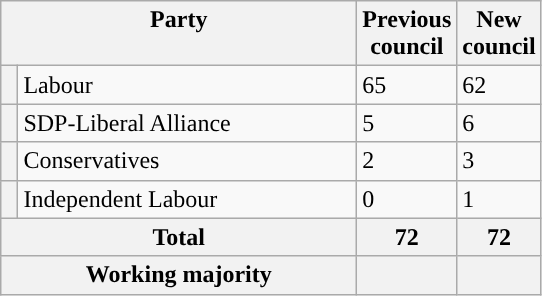<table class="wikitable">
<tr>
<th valign=top colspan="2" style="width: 230px">Party</th>
<th valign=top style="width: 30px">Previous council</th>
<th valign=top style="width: 30px">New council</th>
</tr>
<tr>
<th style="background-color: "></th>
<td>Labour</td>
<td>65</td>
<td>62</td>
</tr>
<tr>
<th style="background-color: "></th>
<td>SDP-Liberal Alliance</td>
<td>5</td>
<td>6</td>
</tr>
<tr>
<th style="background-color: "></th>
<td>Conservatives</td>
<td>2</td>
<td>3</td>
</tr>
<tr>
<th style="background-color: "></th>
<td>Independent Labour</td>
<td>0</td>
<td>1</td>
</tr>
<tr>
<th colspan=2>Total</th>
<th style="text-align: center">72</th>
<th colspan=3>72</th>
</tr>
<tr>
<th colspan=2>Working majority</th>
<th></th>
<th></th>
</tr>
</table>
